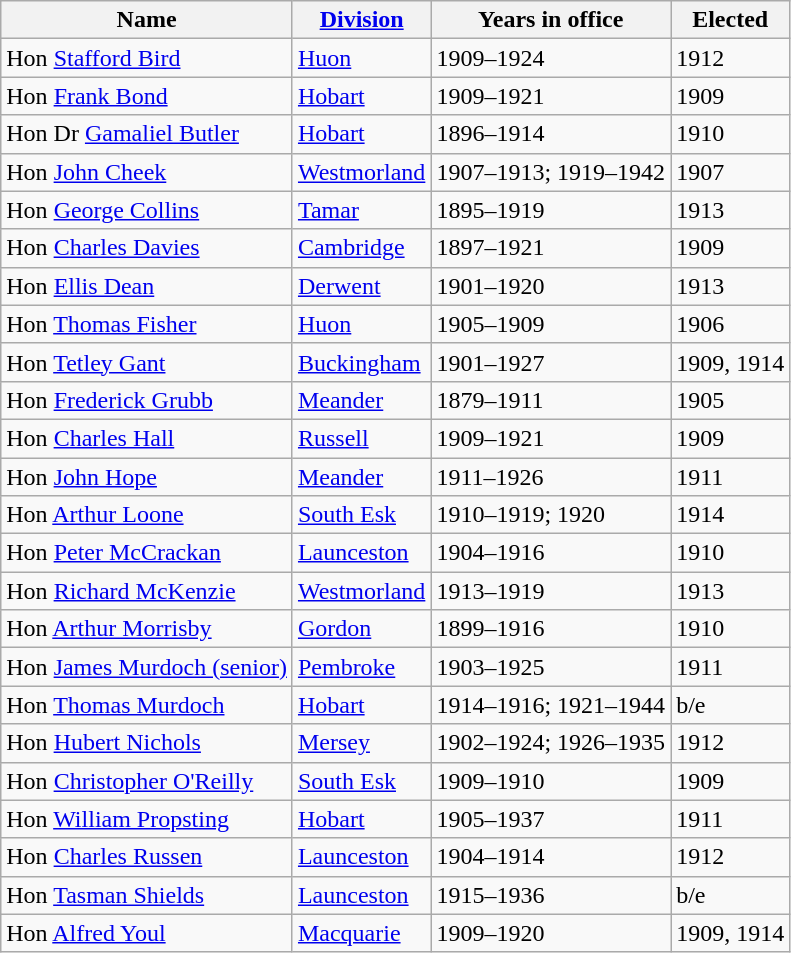<table class="wikitable sortable">
<tr>
<th><strong>Name</strong></th>
<th><strong><a href='#'>Division</a></strong></th>
<th><strong>Years in office</strong></th>
<th><strong>Elected</strong></th>
</tr>
<tr>
<td>Hon <a href='#'>Stafford Bird</a></td>
<td><a href='#'>Huon</a></td>
<td>1909–1924</td>
<td>1912</td>
</tr>
<tr>
<td>Hon <a href='#'>Frank Bond</a></td>
<td><a href='#'>Hobart</a></td>
<td>1909–1921</td>
<td>1909</td>
</tr>
<tr>
<td>Hon Dr <a href='#'>Gamaliel Butler</a></td>
<td><a href='#'>Hobart</a></td>
<td>1896–1914</td>
<td>1910</td>
</tr>
<tr>
<td>Hon <a href='#'>John Cheek</a></td>
<td><a href='#'>Westmorland</a></td>
<td>1907–1913; 1919–1942</td>
<td>1907</td>
</tr>
<tr>
<td>Hon <a href='#'>George Collins</a></td>
<td><a href='#'>Tamar</a></td>
<td>1895–1919</td>
<td>1913</td>
</tr>
<tr>
<td>Hon <a href='#'>Charles Davies</a></td>
<td><a href='#'>Cambridge</a></td>
<td>1897–1921</td>
<td>1909</td>
</tr>
<tr>
<td>Hon <a href='#'>Ellis Dean</a></td>
<td><a href='#'>Derwent</a></td>
<td>1901–1920</td>
<td>1913</td>
</tr>
<tr>
<td>Hon <a href='#'>Thomas Fisher</a></td>
<td><a href='#'>Huon</a></td>
<td>1905–1909</td>
<td>1906</td>
</tr>
<tr>
<td>Hon <a href='#'>Tetley Gant</a></td>
<td><a href='#'>Buckingham</a></td>
<td>1901–1927</td>
<td>1909, 1914</td>
</tr>
<tr>
<td>Hon <a href='#'>Frederick Grubb</a></td>
<td><a href='#'>Meander</a></td>
<td>1879–1911</td>
<td>1905</td>
</tr>
<tr>
<td>Hon <a href='#'>Charles Hall</a></td>
<td><a href='#'>Russell</a></td>
<td>1909–1921</td>
<td>1909</td>
</tr>
<tr>
<td>Hon <a href='#'>John Hope</a></td>
<td><a href='#'>Meander</a></td>
<td>1911–1926</td>
<td>1911</td>
</tr>
<tr>
<td>Hon <a href='#'>Arthur Loone</a></td>
<td><a href='#'>South Esk</a></td>
<td>1910–1919; 1920</td>
<td>1914</td>
</tr>
<tr>
<td>Hon <a href='#'>Peter McCrackan</a></td>
<td><a href='#'>Launceston</a></td>
<td>1904–1916</td>
<td>1910</td>
</tr>
<tr>
<td>Hon <a href='#'>Richard McKenzie</a></td>
<td><a href='#'>Westmorland</a></td>
<td>1913–1919</td>
<td>1913</td>
</tr>
<tr>
<td>Hon <a href='#'>Arthur Morrisby</a></td>
<td><a href='#'>Gordon</a></td>
<td>1899–1916</td>
<td>1910</td>
</tr>
<tr>
<td>Hon <a href='#'>James Murdoch (senior)</a></td>
<td><a href='#'>Pembroke</a></td>
<td>1903–1925</td>
<td>1911</td>
</tr>
<tr>
<td>Hon <a href='#'>Thomas Murdoch</a></td>
<td><a href='#'>Hobart</a></td>
<td>1914–1916; 1921–1944</td>
<td>b/e</td>
</tr>
<tr>
<td>Hon <a href='#'>Hubert Nichols</a></td>
<td><a href='#'>Mersey</a></td>
<td>1902–1924; 1926–1935</td>
<td>1912</td>
</tr>
<tr>
<td>Hon <a href='#'>Christopher O'Reilly</a></td>
<td><a href='#'>South Esk</a></td>
<td>1909–1910</td>
<td>1909</td>
</tr>
<tr>
<td>Hon <a href='#'>William Propsting</a></td>
<td><a href='#'>Hobart</a></td>
<td>1905–1937</td>
<td>1911</td>
</tr>
<tr>
<td>Hon <a href='#'>Charles Russen</a></td>
<td><a href='#'>Launceston</a></td>
<td>1904–1914</td>
<td>1912</td>
</tr>
<tr>
<td>Hon <a href='#'>Tasman Shields</a></td>
<td><a href='#'>Launceston</a></td>
<td>1915–1936</td>
<td>b/e</td>
</tr>
<tr>
<td>Hon <a href='#'>Alfred Youl</a></td>
<td><a href='#'>Macquarie</a></td>
<td>1909–1920</td>
<td>1909, 1914</td>
</tr>
</table>
